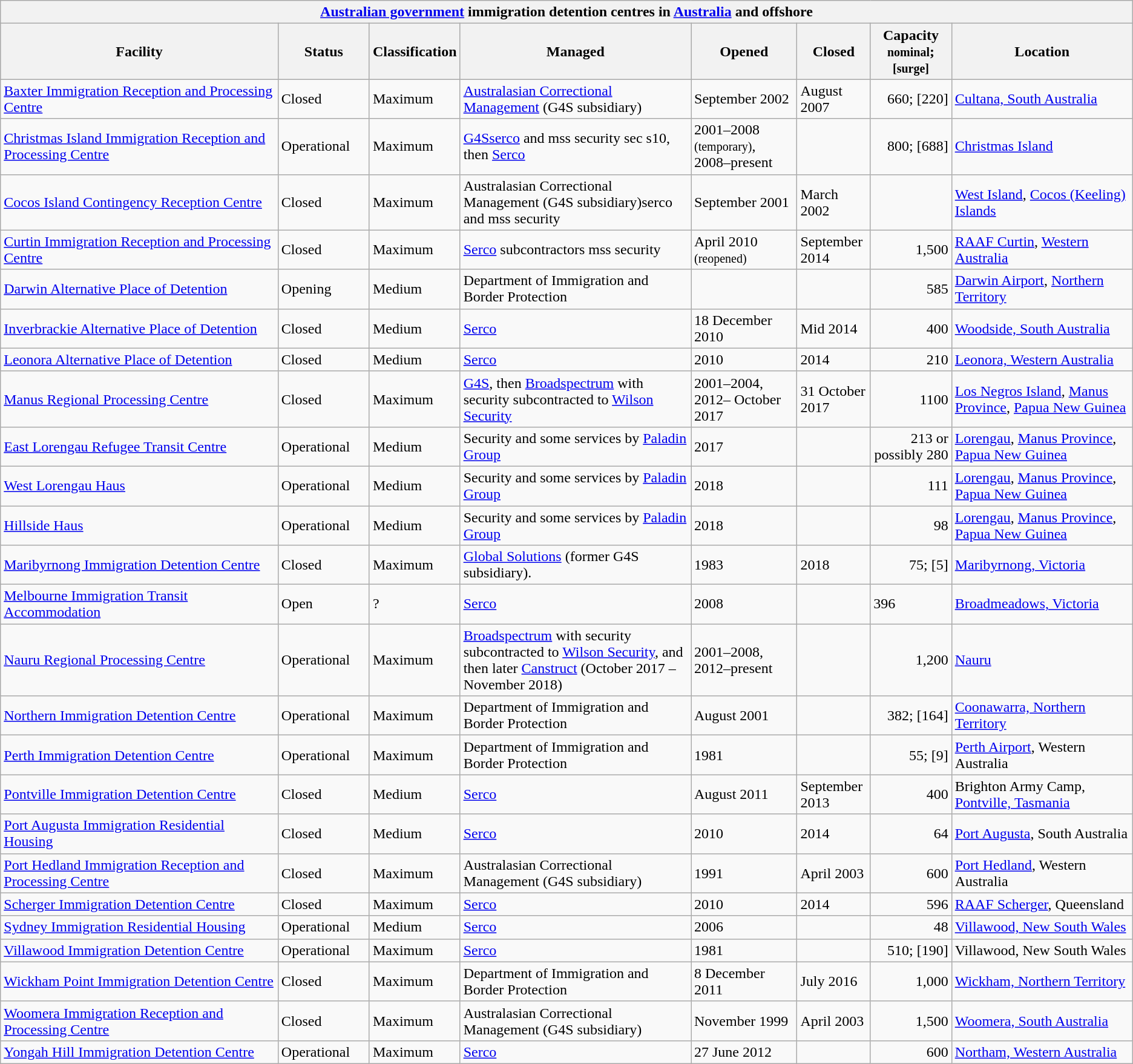<table class="wikitable sortable" style="border:1px solid #aaa; border-collapse:collapse">
<tr>
<th bgcolor="#CCCCCC" colspan="8"><a href='#'>Australian government</a> immigration detention centres in <a href='#'>Australia</a> and offshore</th>
</tr>
<tr bgcolor="#CCCCCC">
<th scope="col" width="370">Facility</th>
<th scope="col" width="100">Status</th>
<th scope="col" width="70">Classification</th>
<th scope="col" width="300">Managed</th>
<th scope="col" width="125" data-sort-type="date">Opened</th>
<th scope="col" width="75" data-sort-type="date">Closed</th>
<th scope="col" width="90" data-sort-type="number">Capacity<br><small>nominal</small>; <small>[surge]</small></th>
<th scope="col" width="225">Location</th>
</tr>
<tr>
<td><a href='#'>Baxter Immigration Reception and Processing Centre</a></td>
<td>Closed</td>
<td>Maximum</td>
<td><a href='#'>Australasian Correctional Management</a> (G4S subsidiary)</td>
<td data-sort-value="01 Sep 2002">September 2002</td>
<td data-sort-value="01 Aug 2007">August 2007</td>
<td align=right>660; [220]</td>
<td><a href='#'>Cultana, South Australia</a></td>
</tr>
<tr>
<td><a href='#'>Christmas Island Immigration Reception and Processing Centre</a></td>
<td>Operational</td>
<td>Maximum</td>
<td><a href='#'>G4Sserco</a> and mss security sec s10, then <a href='#'>Serco</a></td>
<td data-sort-value="01 Jan 2001">2001–2008 <small>(temporary)</small>, 2008–present</td>
<td></td>
<td align=right>800; [688]</td>
<td><a href='#'>Christmas Island</a></td>
</tr>
<tr>
<td><a href='#'>Cocos Island Contingency Reception Centre</a></td>
<td>Closed</td>
<td>Maximum</td>
<td>Australasian Correctional Management (G4S subsidiary)serco and mss security</td>
<td data-sort-value="01 Sep 2001">September 2001</td>
<td data-sort-value="01 Mar 2002">March 2002</td>
<td align=right></td>
<td><a href='#'>West Island</a>, <a href='#'>Cocos (Keeling) Islands</a></td>
</tr>
<tr>
<td><a href='#'>Curtin Immigration Reception and Processing Centre</a></td>
<td>Closed</td>
<td>Maximum</td>
<td><a href='#'>Serco</a> subcontractors  mss security</td>
<td data-sort-value="01 Apr 2010">April 2010 <small>(reopened)</small></td>
<td>September 2014</td>
<td align=right>1,500</td>
<td><a href='#'>RAAF Curtin</a>, <a href='#'>Western Australia</a></td>
</tr>
<tr>
<td><a href='#'>Darwin Alternative Place of Detention</a></td>
<td>Opening </td>
<td>Medium</td>
<td>Department of Immigration and Border Protection</td>
<td></td>
<td></td>
<td align=right>585</td>
<td><a href='#'>Darwin Airport</a>, <a href='#'>Northern Territory</a></td>
</tr>
<tr>
<td><a href='#'>Inverbrackie Alternative Place of Detention</a></td>
<td>Closed</td>
<td>Medium</td>
<td><a href='#'>Serco</a></td>
<td data-sort-value="18 Dec 2010">18 December 2010</td>
<td>Mid 2014</td>
<td align=right>400</td>
<td><a href='#'>Woodside, South Australia</a></td>
</tr>
<tr>
<td><a href='#'>Leonora Alternative Place of Detention</a></td>
<td>Closed</td>
<td>Medium</td>
<td><a href='#'>Serco</a></td>
<td data-sort-value="01 Jan 2010">2010</td>
<td data-sort-value="01 Jan 2014">2014</td>
<td align=right>210</td>
<td><a href='#'>Leonora, Western Australia</a></td>
</tr>
<tr>
<td><a href='#'>Manus Regional Processing Centre</a></td>
<td>Closed</td>
<td>Maximum</td>
<td><a href='#'>G4S</a>, then <a href='#'>Broadspectrum</a> with security subcontracted to <a href='#'>Wilson Security</a></td>
<td data-sort-value="01 Jan 2001">2001–2004, 2012– October 2017</td>
<td>31 October 2017</td>
<td align=right>1100</td>
<td><a href='#'>Los Negros Island</a>, <a href='#'>Manus Province</a>, <a href='#'>Papua New Guinea</a></td>
</tr>
<tr>
<td><a href='#'>East Lorengau Refugee Transit Centre</a></td>
<td>Operational</td>
<td>Medium</td>
<td>Security and some services by <a href='#'>Paladin Group</a></td>
<td>2017</td>
<td></td>
<td align=right>213 or possibly 280</td>
<td><a href='#'>Lorengau</a>, <a href='#'>Manus Province</a>, <a href='#'>Papua New Guinea</a></td>
</tr>
<tr>
<td><a href='#'>West Lorengau Haus</a></td>
<td>Operational</td>
<td>Medium</td>
<td>Security and some services by <a href='#'>Paladin Group</a></td>
<td>2018</td>
<td></td>
<td align=right>111</td>
<td><a href='#'>Lorengau</a>, <a href='#'>Manus Province</a>, <a href='#'>Papua New Guinea</a></td>
</tr>
<tr>
<td><a href='#'>Hillside Haus</a></td>
<td>Operational</td>
<td>Medium</td>
<td>Security and some services by <a href='#'>Paladin Group</a></td>
<td>2018</td>
<td></td>
<td align=right>98</td>
<td><a href='#'>Lorengau</a>, <a href='#'>Manus Province</a>, <a href='#'>Papua New Guinea</a></td>
</tr>
<tr>
<td><a href='#'>Maribyrnong Immigration Detention Centre</a></td>
<td>Closed</td>
<td>Maximum</td>
<td><a href='#'>Global Solutions</a> (former G4S subsidiary).</td>
<td data-sort-value="01 Jan 1983">1983</td>
<td>2018</td>
<td align=right>75; [5]</td>
<td><a href='#'>Maribyrnong, Victoria</a></td>
</tr>
<tr>
<td><a href='#'>Melbourne Immigration Transit Accommodation</a></td>
<td>Open</td>
<td>?</td>
<td><a href='#'>Serco</a></td>
<td>2008</td>
<td></td>
<td>396</td>
<td><a href='#'>Broadmeadows, Victoria</a></td>
</tr>
<tr>
<td><a href='#'>Nauru Regional Processing Centre</a></td>
<td>Operational</td>
<td>Maximum</td>
<td><a href='#'>Broadspectrum</a> with security subcontracted to <a href='#'>Wilson Security</a>, and then later <a href='#'>Canstruct</a> (October 2017 – November 2018)</td>
<td data-sort-value="01 Jan 2001">2001–2008, 2012–present</td>
<td></td>
<td align=right>1,200</td>
<td><a href='#'>Nauru</a></td>
</tr>
<tr>
<td><a href='#'>Northern Immigration Detention Centre</a></td>
<td>Operational</td>
<td>Maximum</td>
<td>Department of Immigration and Border Protection</td>
<td data-sort-value="01 Aug 2001">August 2001</td>
<td></td>
<td align=right>382; [164]</td>
<td><a href='#'>Coonawarra, Northern Territory</a></td>
</tr>
<tr>
<td><a href='#'>Perth Immigration Detention Centre</a></td>
<td>Operational</td>
<td>Maximum</td>
<td>Department of Immigration and Border Protection</td>
<td data-sort-value="01 Jan 1981">1981</td>
<td></td>
<td align=right>55; [9]</td>
<td><a href='#'>Perth Airport</a>, Western Australia</td>
</tr>
<tr>
<td><a href='#'>Pontville Immigration Detention Centre</a></td>
<td>Closed</td>
<td>Medium</td>
<td><a href='#'>Serco</a></td>
<td data-sort-value="01 Aug 2011">August 2011</td>
<td data-sort-value="01 Sep 2013">September 2013</td>
<td align=right>400</td>
<td>Brighton Army Camp, <a href='#'>Pontville, Tasmania</a></td>
</tr>
<tr>
<td><a href='#'>Port Augusta Immigration Residential Housing</a></td>
<td>Closed</td>
<td>Medium</td>
<td><a href='#'>Serco</a></td>
<td data-sort-value="01 Jan 2010">2010</td>
<td data-sort-value="01 Jan 2014">2014</td>
<td align=right>64</td>
<td><a href='#'>Port Augusta</a>, South Australia</td>
</tr>
<tr>
<td><a href='#'>Port Hedland Immigration Reception and Processing Centre</a></td>
<td>Closed</td>
<td>Maximum</td>
<td>Australasian Correctional Management (G4S subsidiary)</td>
<td data-sort-value="01 Jan 1991">1991</td>
<td data-sort-value="01 Apr 2003">April 2003</td>
<td align=right>600</td>
<td><a href='#'>Port Hedland</a>, Western Australia</td>
</tr>
<tr>
<td><a href='#'>Scherger Immigration Detention Centre</a></td>
<td>Closed</td>
<td>Maximum</td>
<td><a href='#'>Serco</a></td>
<td data-sort-value="01 Jan 2010">2010</td>
<td data-sort-value="01 Jan 2014">2014</td>
<td align=right>596</td>
<td><a href='#'>RAAF Scherger</a>, Queensland</td>
</tr>
<tr>
<td><a href='#'>Sydney Immigration Residential Housing</a></td>
<td>Operational</td>
<td>Medium</td>
<td><a href='#'>Serco</a></td>
<td data-sort-value="01 Jan 2006">2006</td>
<td></td>
<td align=right>48</td>
<td><a href='#'>Villawood, New South Wales</a></td>
</tr>
<tr>
<td><a href='#'>Villawood Immigration Detention Centre</a></td>
<td>Operational</td>
<td>Maximum</td>
<td><a href='#'>Serco</a></td>
<td data-sort-value="01 Jan 1981">1981</td>
<td></td>
<td align=right>510; [190]</td>
<td>Villawood, New South Wales</td>
</tr>
<tr>
<td><a href='#'>Wickham Point Immigration Detention Centre</a></td>
<td>Closed</td>
<td>Maximum</td>
<td>Department of Immigration and Border Protection</td>
<td>8 December 2011</td>
<td>July 2016</td>
<td align=right>1,000</td>
<td><a href='#'>Wickham, Northern Territory</a></td>
</tr>
<tr>
<td><a href='#'>Woomera Immigration Reception and Processing Centre</a></td>
<td>Closed</td>
<td>Maximum</td>
<td>Australasian Correctional Management (G4S subsidiary)</td>
<td data-sort-value="01 Nov 1999">November 1999</td>
<td data-sort-value="01 Apr 2003">April 2003</td>
<td align=right>1,500</td>
<td><a href='#'>Woomera, South Australia</a></td>
</tr>
<tr>
<td><a href='#'>Yongah Hill Immigration Detention Centre</a></td>
<td>Operational</td>
<td>Maximum</td>
<td><a href='#'>Serco</a></td>
<td>27 June 2012</td>
<td></td>
<td align=right>600</td>
<td><a href='#'>Northam, Western Australia</a></td>
</tr>
</table>
